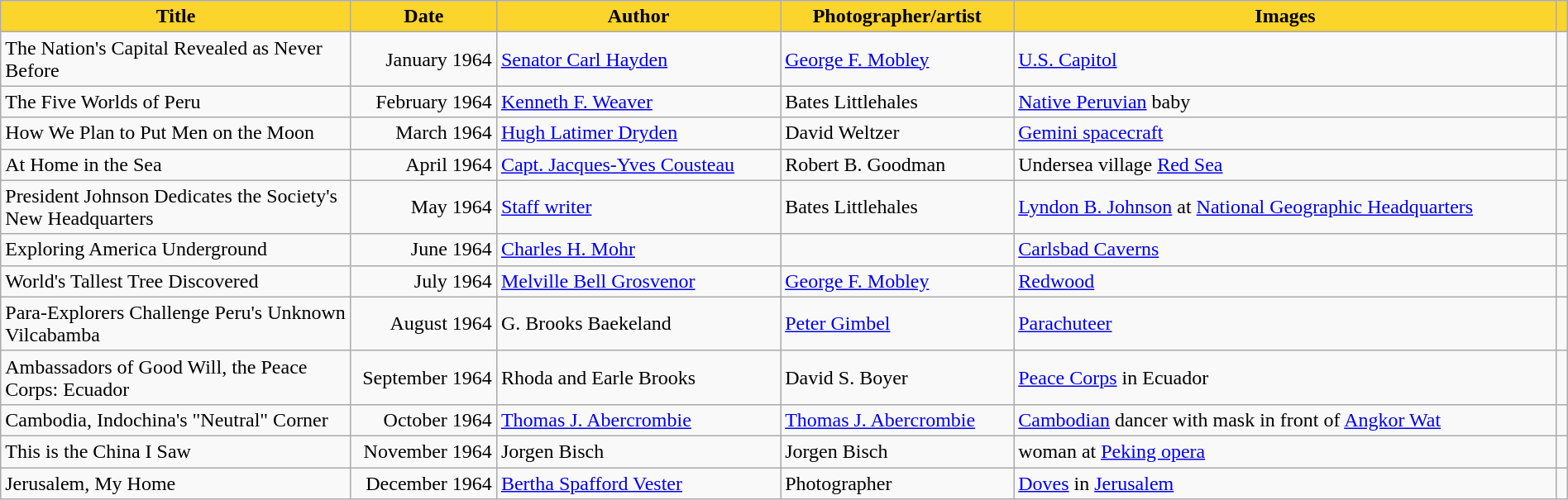<table class="wikitable" style="width:100%">
<tr>
<th scope="col" style="background-color:#fbd42c;" width=275px>Title</th>
<th scope="col" style="background-color:#fbd42c;" width=110>Date</th>
<th scope="col" style="background-color:#fbd42c;">Author</th>
<th scope="col" style="background-color:#fbd42c;">Photographer/artist</th>
<th scope="col" style="background-color:#fbd42c;">Images</th>
<th scope="col" style="background-color:#fbd42c;"></th>
</tr>
<tr>
<td scope="row">The Nation's Capital Revealed as Never Before</td>
<td style="text-align:right;">January 1964</td>
<td><a href='#'>Senator Carl Hayden</a></td>
<td><a href='#'>George F. Mobley</a></td>
<td><a href='#'>U.S. Capitol</a></td>
<td></td>
</tr>
<tr>
<td scope="row">The Five Worlds of Peru</td>
<td style="text-align:right;">February 1964</td>
<td><a href='#'>Kenneth F. Weaver</a></td>
<td>Bates Littlehales</td>
<td><a href='#'>Native Peruvian</a> baby</td>
<td></td>
</tr>
<tr>
<td scope="row">How We Plan to Put Men on the Moon</td>
<td style="text-align:right;">March 1964</td>
<td><a href='#'>Hugh Latimer Dryden</a></td>
<td>David Weltzer</td>
<td><a href='#'>Gemini spacecraft</a></td>
<td></td>
</tr>
<tr>
<td scope="row">At Home in the Sea</td>
<td style="text-align:right;">April 1964</td>
<td><a href='#'>Capt. Jacques-Yves Cousteau</a></td>
<td>Robert B. Goodman</td>
<td>Undersea village <a href='#'>Red Sea</a></td>
<td></td>
</tr>
<tr>
<td scope="row">President Johnson Dedicates the Society's New Headquarters</td>
<td style="text-align:right;">May 1964</td>
<td><a href='#'>Staff writer</a></td>
<td>Bates Littlehales</td>
<td><a href='#'>Lyndon B. Johnson</a> at <a href='#'>National Geographic Headquarters</a></td>
<td></td>
</tr>
<tr>
<td scope="row">Exploring America Underground</td>
<td style="text-align:right;">June 1964</td>
<td><a href='#'>Charles H. Mohr</a></td>
<td></td>
<td><a href='#'>Carlsbad Caverns</a></td>
<td></td>
</tr>
<tr>
<td scope="row">World's Tallest Tree Discovered</td>
<td style="text-align:right;">July 1964</td>
<td><a href='#'>Melville Bell Grosvenor</a></td>
<td><a href='#'>George F. Mobley</a></td>
<td><a href='#'>Redwood</a></td>
<td></td>
</tr>
<tr>
<td scope="row">Para-Explorers Challenge Peru's Unknown Vilcabamba</td>
<td style="text-align:right;">August 1964</td>
<td>G. Brooks Baekeland</td>
<td><a href='#'>Peter Gimbel</a></td>
<td><a href='#'>Parachuteer</a></td>
<td></td>
</tr>
<tr>
<td scope="row">Ambassadors of Good Will, the Peace Corps: Ecuador</td>
<td style="text-align:right;">September 1964</td>
<td>Rhoda and Earle Brooks</td>
<td>David S. Boyer</td>
<td><a href='#'>Peace Corps</a> in Ecuador</td>
<td></td>
</tr>
<tr>
<td scope="row">Cambodia, Indochina's "Neutral" Corner</td>
<td style="text-align:right;">October 1964</td>
<td><a href='#'>Thomas J. Abercrombie</a></td>
<td><a href='#'>Thomas J. Abercrombie</a></td>
<td><a href='#'>Cambodian</a> dancer with mask in front of <a href='#'>Angkor Wat</a></td>
<td></td>
</tr>
<tr>
<td scope="row">This is the China I Saw</td>
<td style="text-align:right;">November 1964</td>
<td>Jorgen Bisch</td>
<td>Jorgen Bisch</td>
<td>woman at <a href='#'>Peking opera</a></td>
<td></td>
</tr>
<tr>
<td scope="row">Jerusalem, My Home</td>
<td style="text-align:right;">December 1964</td>
<td><a href='#'>Bertha Spafford Vester</a></td>
<td>Photographer</td>
<td><a href='#'>Doves</a> in <a href='#'>Jerusalem</a></td>
<td></td>
</tr>
</table>
